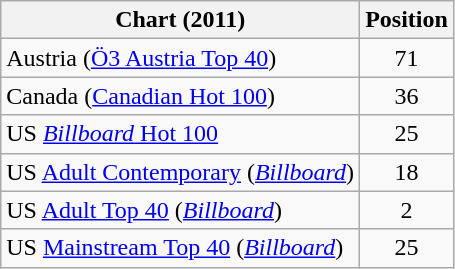<table class="wikitable sortable">
<tr>
<th scope="col">Chart (2011)</th>
<th scope="col">Position</th>
</tr>
<tr>
<td>Austria (<a href='#'>Ö3 Austria Top 40</a>)</td>
<td style="text-align:center;">71</td>
</tr>
<tr>
<td>Canada (<a href='#'>Canadian Hot 100</a>)</td>
<td style="text-align:center;">36</td>
</tr>
<tr>
<td>US <a href='#'><em>Billboard</em> Hot 100</a></td>
<td style="text-align:center;">25</td>
</tr>
<tr>
<td>US <a href='#'>Adult Contemporary</a> (<em><a href='#'>Billboard</a></em>)</td>
<td style="text-align:center;">18</td>
</tr>
<tr>
<td>US <a href='#'>Adult Top 40</a> (<em><a href='#'>Billboard</a></em>)</td>
<td style="text-align:center;">2</td>
</tr>
<tr>
<td>US <a href='#'>Mainstream Top 40</a> (<em><a href='#'>Billboard</a></em>)</td>
<td style="text-align:center;">25</td>
</tr>
</table>
